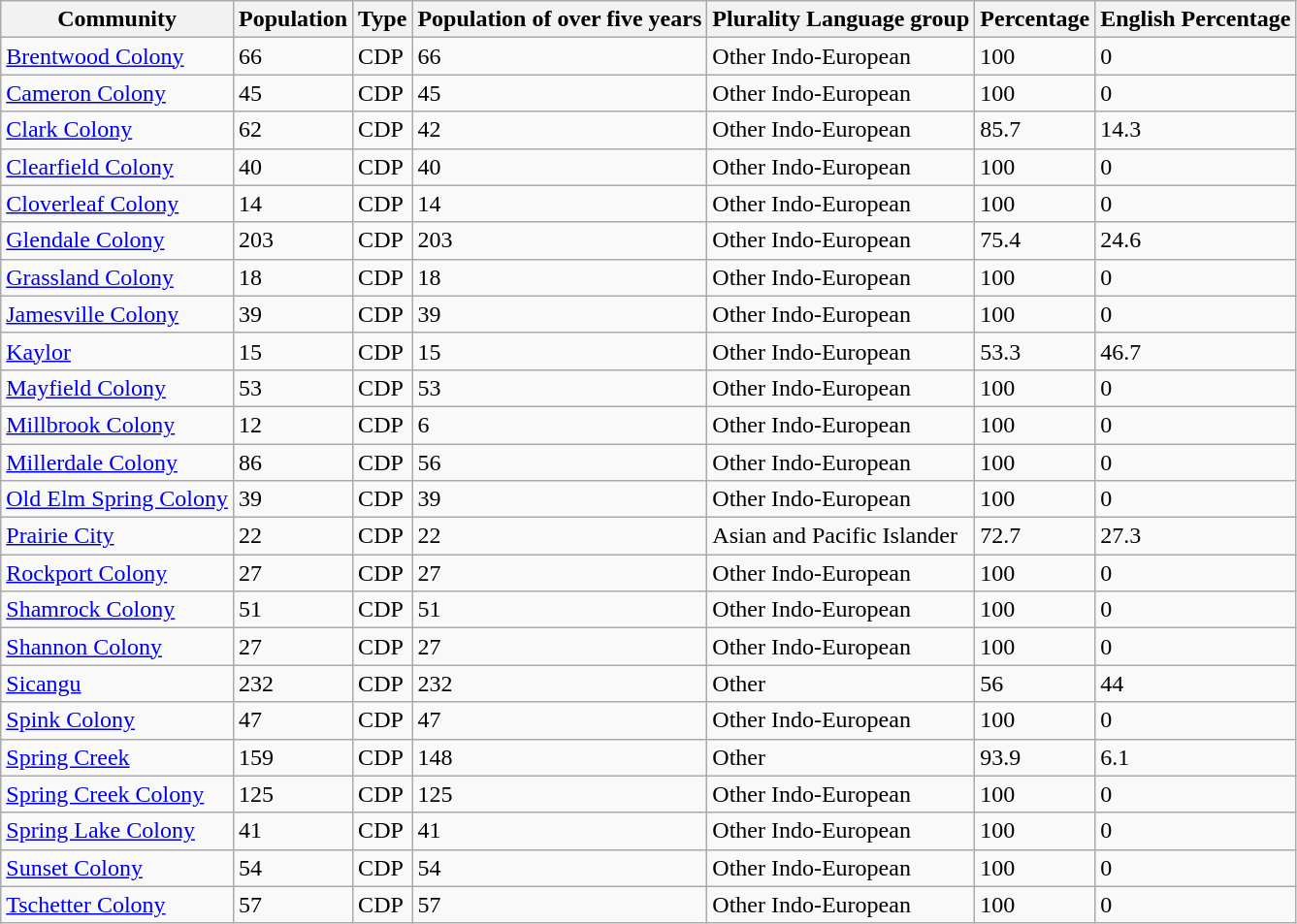<table class="wikitable sortable">
<tr>
<th>Community</th>
<th>Population</th>
<th>Type</th>
<th>Population of over five years</th>
<th>Plurality Language group</th>
<th>Percentage</th>
<th>English Percentage</th>
</tr>
<tr>
<td><a href='#'>Brentwood Colony</a></td>
<td>66</td>
<td>CDP</td>
<td>66</td>
<td>Other Indo-European</td>
<td>100</td>
<td>0</td>
</tr>
<tr>
<td><a href='#'>Cameron Colony</a></td>
<td>45</td>
<td>CDP</td>
<td>45</td>
<td>Other Indo-European</td>
<td>100</td>
<td>0</td>
</tr>
<tr>
<td><a href='#'>Clark Colony</a></td>
<td>62</td>
<td>CDP</td>
<td>42</td>
<td>Other Indo-European</td>
<td>85.7</td>
<td>14.3</td>
</tr>
<tr>
<td><a href='#'>Clearfield Colony</a></td>
<td>40</td>
<td>CDP</td>
<td>40</td>
<td>Other Indo-European</td>
<td>100</td>
<td>0</td>
</tr>
<tr>
<td><a href='#'>Cloverleaf Colony</a></td>
<td>14</td>
<td>CDP</td>
<td>14</td>
<td>Other Indo-European</td>
<td>100</td>
<td>0</td>
</tr>
<tr>
<td><a href='#'>Glendale Colony</a></td>
<td>203</td>
<td>CDP</td>
<td>203</td>
<td>Other Indo-European</td>
<td>75.4</td>
<td>24.6</td>
</tr>
<tr>
<td><a href='#'>Grassland Colony</a></td>
<td>18</td>
<td>CDP</td>
<td>18</td>
<td>Other Indo-European</td>
<td>100</td>
<td>0</td>
</tr>
<tr>
<td><a href='#'>Jamesville Colony</a></td>
<td>39</td>
<td>CDP</td>
<td>39</td>
<td>Other Indo-European</td>
<td>100</td>
<td>0</td>
</tr>
<tr>
<td><a href='#'>Kaylor</a></td>
<td>15</td>
<td>CDP</td>
<td>15</td>
<td>Other Indo-European</td>
<td>53.3</td>
<td>46.7</td>
</tr>
<tr>
<td><a href='#'>Mayfield Colony</a></td>
<td>53</td>
<td>CDP</td>
<td>53</td>
<td>Other Indo-European</td>
<td>100</td>
<td>0</td>
</tr>
<tr>
<td><a href='#'>Millbrook Colony</a></td>
<td>12</td>
<td>CDP</td>
<td>6</td>
<td>Other Indo-European</td>
<td>100</td>
<td>0</td>
</tr>
<tr>
<td><a href='#'>Millerdale Colony</a></td>
<td>86</td>
<td>CDP</td>
<td>56</td>
<td>Other Indo-European</td>
<td>100</td>
<td>0</td>
</tr>
<tr>
<td><a href='#'>Old Elm Spring Colony</a></td>
<td>39</td>
<td>CDP</td>
<td>39</td>
<td>Other Indo-European</td>
<td>100</td>
<td>0</td>
</tr>
<tr>
<td><a href='#'>Prairie City</a></td>
<td>22</td>
<td>CDP</td>
<td>22</td>
<td>Asian and Pacific Islander</td>
<td>72.7</td>
<td>27.3</td>
</tr>
<tr>
<td><a href='#'>Rockport Colony</a></td>
<td>27</td>
<td>CDP</td>
<td>27</td>
<td>Other Indo-European</td>
<td>100</td>
<td>0</td>
</tr>
<tr>
<td><a href='#'>Shamrock Colony</a></td>
<td>51</td>
<td>CDP</td>
<td>51</td>
<td>Other Indo-European</td>
<td>100</td>
<td>0</td>
</tr>
<tr>
<td><a href='#'>Shannon Colony</a></td>
<td>27</td>
<td>CDP</td>
<td>27</td>
<td>Other Indo-European</td>
<td>100</td>
<td>0</td>
</tr>
<tr>
<td><a href='#'>Sicangu</a></td>
<td>232</td>
<td>CDP</td>
<td>232</td>
<td>Other</td>
<td>56</td>
<td>44</td>
</tr>
<tr>
<td><a href='#'>Spink Colony</a></td>
<td>47</td>
<td>CDP</td>
<td>47</td>
<td>Other Indo-European</td>
<td>100</td>
<td>0</td>
</tr>
<tr>
<td><a href='#'>Spring Creek</a></td>
<td>159</td>
<td>CDP</td>
<td>148</td>
<td>Other</td>
<td>93.9</td>
<td>6.1</td>
</tr>
<tr>
<td><a href='#'>Spring Creek Colony</a></td>
<td>125</td>
<td>CDP</td>
<td>125</td>
<td>Other Indo-European</td>
<td>100</td>
<td>0</td>
</tr>
<tr>
<td><a href='#'>Spring Lake Colony</a></td>
<td>41</td>
<td>CDP</td>
<td>41</td>
<td>Other Indo-European</td>
<td>100</td>
<td>0</td>
</tr>
<tr>
<td><a href='#'>Sunset Colony</a></td>
<td>54</td>
<td>CDP</td>
<td>54</td>
<td>Other Indo-European</td>
<td>100</td>
<td>0</td>
</tr>
<tr>
<td><a href='#'>Tschetter Colony</a></td>
<td>57</td>
<td>CDP</td>
<td>57</td>
<td>Other Indo-European</td>
<td>100</td>
<td>0</td>
</tr>
</table>
